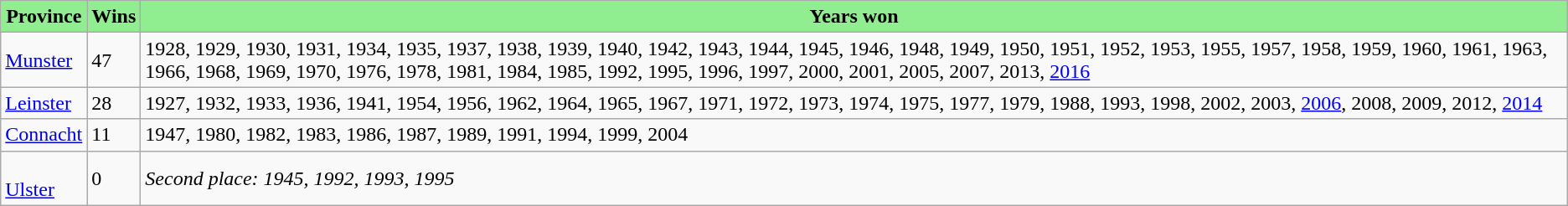<table class="wikitable">
<tr>
<th style="background:lightgreen;">Province</th>
<th style="background:lightgreen;">Wins</th>
<th style="background:lightgreen;">Years won</th>
</tr>
<tr>
<td><a href='#'>Munster</a></td>
<td>47</td>
<td>1928, 1929, 1930, 1931, 1934, 1935, 1937, 1938, 1939, 1940, 1942, 1943, 1944, 1945, 1946, 1948, 1949, 1950, 1951, 1952, 1953, 1955, 1957, 1958, 1959, 1960, 1961, 1963, 1966, 1968, 1969, 1970, 1976, 1978, 1981, 1984, 1985, 1992, 1995, 1996, 1997, 2000, 2001, 2005, 2007, 2013, <a href='#'>2016</a></td>
</tr>
<tr>
<td><a href='#'>Leinster</a></td>
<td>28</td>
<td>1927, 1932, 1933, 1936, 1941, 1954, 1956, 1962, 1964, 1965, 1967, 1971, 1972, 1973, 1974, 1975, 1977, 1979, 1988, 1993, 1998, 2002, 2003, <a href='#'>2006</a>, 2008, 2009, 2012, <a href='#'>2014</a></td>
</tr>
<tr>
<td><a href='#'>Connacht</a></td>
<td>11</td>
<td>1947, 1980, 1982, 1983, 1986, 1987, 1989, 1991, 1994, 1999, 2004</td>
</tr>
<tr>
<td><br><a href='#'>Ulster</a></td>
<td>0</td>
<td><em>Second place: 1945, 1992, 1993, 1995</em></td>
</tr>
</table>
